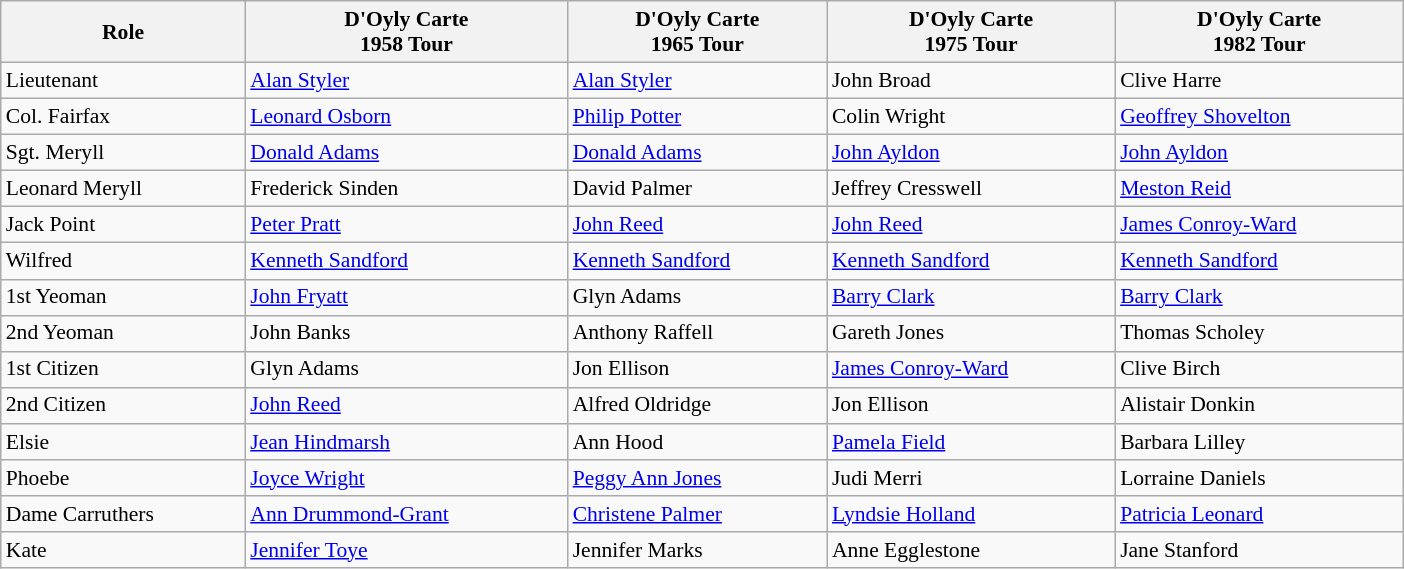<table class="wikitable" style="width: 65em; font-size: 90%; line-height: 1.2">
<tr>
<th>Role</th>
<th>D'Oyly Carte<br>1958 Tour</th>
<th>D'Oyly Carte<br>1965 Tour</th>
<th>D'Oyly Carte<br>1975 Tour</th>
<th>D'Oyly Carte<br>1982 Tour</th>
</tr>
<tr>
<td>Lieutenant</td>
<td><a href='#'>Alan Styler</a></td>
<td><a href='#'>Alan Styler</a></td>
<td>John Broad</td>
<td>Clive Harre</td>
</tr>
<tr>
<td>Col. Fairfax</td>
<td><a href='#'>Leonard Osborn</a></td>
<td><a href='#'>Philip Potter</a></td>
<td>Colin Wright</td>
<td><a href='#'>Geoffrey Shovelton</a></td>
</tr>
<tr>
<td>Sgt. Meryll</td>
<td><a href='#'>Donald Adams</a></td>
<td><a href='#'>Donald Adams</a></td>
<td><a href='#'>John Ayldon</a></td>
<td><a href='#'>John Ayldon</a></td>
</tr>
<tr>
<td>Leonard Meryll</td>
<td>Frederick Sinden</td>
<td>David Palmer</td>
<td>Jeffrey Cresswell</td>
<td><a href='#'>Meston Reid</a></td>
</tr>
<tr>
<td>Jack Point</td>
<td><a href='#'>Peter Pratt</a></td>
<td><a href='#'>John Reed</a></td>
<td><a href='#'>John Reed</a></td>
<td><a href='#'>James Conroy-Ward</a></td>
</tr>
<tr>
<td>Wilfred</td>
<td><a href='#'>Kenneth Sandford</a></td>
<td><a href='#'>Kenneth Sandford</a></td>
<td><a href='#'>Kenneth Sandford</a></td>
<td><a href='#'>Kenneth Sandford</a></td>
</tr>
<tr>
<td>1st Yeoman</td>
<td><a href='#'>John Fryatt</a></td>
<td>Glyn Adams</td>
<td><a href='#'>Barry Clark</a></td>
<td><a href='#'>Barry Clark</a></td>
</tr>
<tr>
<td>2nd Yeoman</td>
<td>John Banks</td>
<td>Anthony Raffell</td>
<td>Gareth Jones</td>
<td>Thomas Scholey</td>
</tr>
<tr>
<td>1st Citizen</td>
<td>Glyn Adams</td>
<td>Jon Ellison</td>
<td><a href='#'>James Conroy-Ward</a></td>
<td>Clive Birch</td>
</tr>
<tr>
<td>2nd Citizen</td>
<td><a href='#'>John Reed</a></td>
<td>Alfred Oldridge</td>
<td>Jon Ellison</td>
<td>Alistair Donkin</td>
</tr>
<tr>
<td>Elsie</td>
<td><a href='#'>Jean Hindmarsh</a></td>
<td>Ann Hood</td>
<td><a href='#'>Pamela Field</a></td>
<td>Barbara Lilley</td>
</tr>
<tr>
<td>Phoebe</td>
<td><a href='#'>Joyce Wright</a></td>
<td><a href='#'>Peggy Ann Jones</a></td>
<td>Judi Merri</td>
<td>Lorraine Daniels</td>
</tr>
<tr>
<td>Dame Carruthers</td>
<td><a href='#'>Ann Drummond-Grant</a></td>
<td><a href='#'>Christene Palmer</a></td>
<td><a href='#'>Lyndsie Holland</a></td>
<td><a href='#'>Patricia Leonard</a></td>
</tr>
<tr>
<td>Kate</td>
<td><a href='#'>Jennifer Toye</a></td>
<td>Jennifer Marks</td>
<td>Anne Egglestone</td>
<td>Jane Stanford</td>
</tr>
</table>
